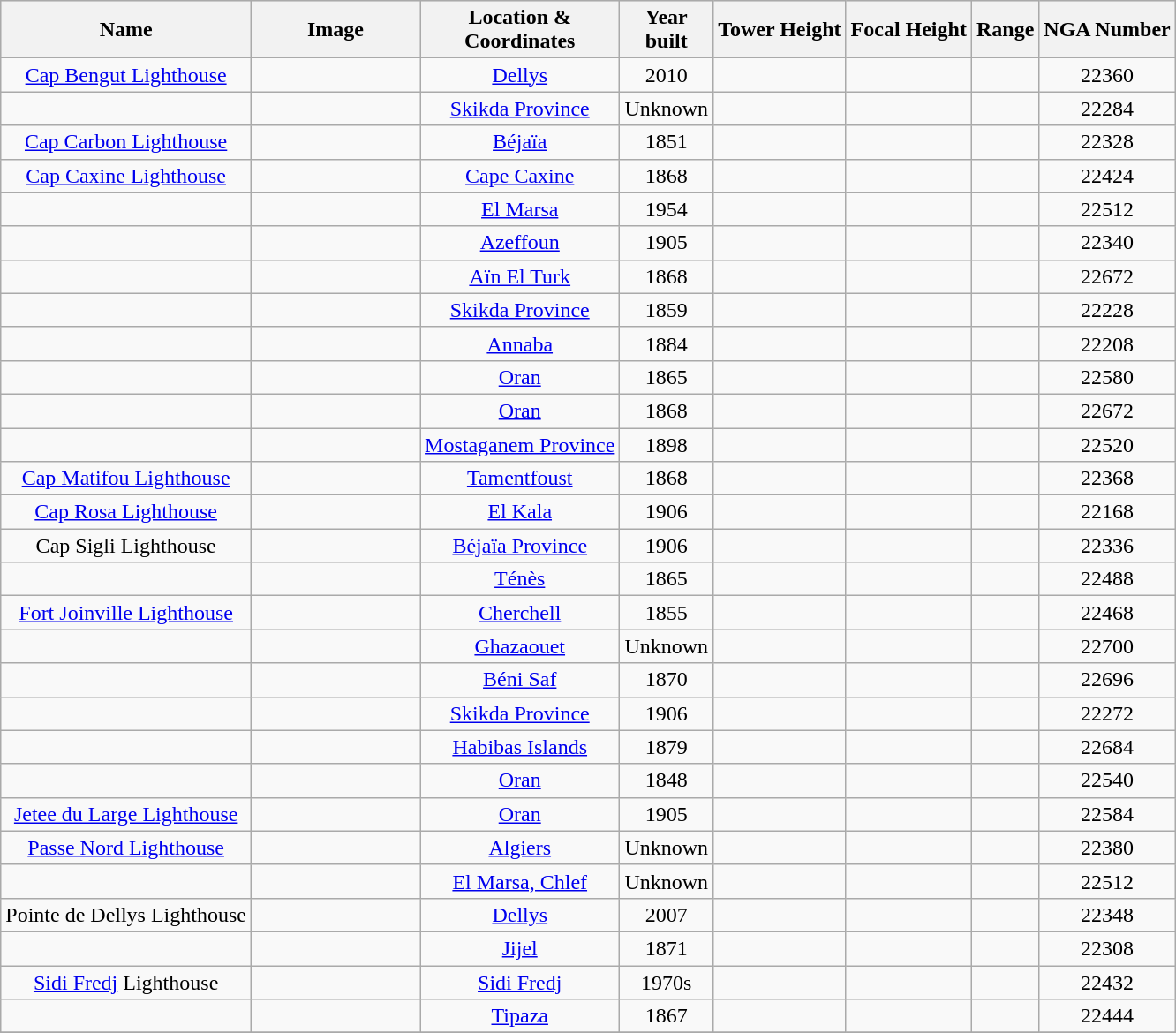<table class="wikitable sortable" style="margin:auto;text-align:center;">
<tr style="background:#DFDFDF">
<th>Name</th>
<th class="unsortable" align="center" width="120px">Image</th>
<th>Location &<br> Coordinates</th>
<th data-sort-type="number">Year<br>built</th>
<th data-sort-type="number">Tower Height</th>
<th data-sort-type="number">Focal Height</th>
<th data-sort-type="number">Range</th>
<th data-sort-type="number">NGA Number</th>
</tr>
<tr ----="???">
<td><a href='#'>Cap Bengut Lighthouse</a></td>
<td></td>
<td><a href='#'>Dellys</a><br></td>
<td align="center">2010</td>
<td align="center"></td>
<td align="center"></td>
<td align="center"></td>
<td align="center">22360</td>
</tr>
<tr --="???">
<td></td>
<td></td>
<td><a href='#'>Skikda Province</a><br></td>
<td align="center">Unknown</td>
<td align="center"></td>
<td align="center"></td>
<td align="center"></td>
<td align="center">22284</td>
</tr>
<tr --="???">
<td><a href='#'>Cap Carbon Lighthouse</a></td>
<td></td>
<td><a href='#'>Béjaïa</a><br></td>
<td align="center">1851</td>
<td align="center"></td>
<td align="center"></td>
<td align="center"></td>
<td align="center">22328</td>
</tr>
<tr --="???">
<td><a href='#'>Cap Caxine Lighthouse</a></td>
<td></td>
<td><a href='#'>Cape Caxine</a><br></td>
<td align="center">1868</td>
<td align="center"></td>
<td align="center"></td>
<td align="center"></td>
<td align="center">22424</td>
</tr>
<tr --="???">
<td></td>
<td></td>
<td><a href='#'>El Marsa</a><br> </td>
<td align="center">1954</td>
<td align="center"></td>
<td align="center"></td>
<td align="center"></td>
<td align="center">22512</td>
</tr>
<tr --="???">
<td></td>
<td></td>
<td><a href='#'>Azeffoun</a><br></td>
<td align="center">1905</td>
<td align="center"></td>
<td align="center"></td>
<td align="center"></td>
<td align="center">22340</td>
</tr>
<tr --="???">
<td></td>
<td></td>
<td><a href='#'>Aïn El Turk</a><br> </td>
<td align="center">1868</td>
<td align="center"></td>
<td align="center"></td>
<td align="center"></td>
<td align="center">22672</td>
</tr>
<tr --="???">
<td></td>
<td></td>
<td><a href='#'>Skikda Province</a><br></td>
<td align="center">1859</td>
<td align="center"></td>
<td align="center"></td>
<td align="center"></td>
<td align="center">22228</td>
</tr>
<tr --="???">
<td></td>
<td></td>
<td><a href='#'>Annaba</a><br></td>
<td align="center">1884</td>
<td align="center"></td>
<td align="center"></td>
<td align="center"></td>
<td align="center">22208</td>
</tr>
<tr --="???">
<td></td>
<td></td>
<td><a href='#'>Oran</a><br></td>
<td align="center">1865</td>
<td align="center"></td>
<td align="center"></td>
<td align="center"></td>
<td align="center">22580</td>
</tr>
<tr --="???">
<td></td>
<td></td>
<td><a href='#'>Oran</a><br></td>
<td align="center">1868</td>
<td align="center"></td>
<td align="center"></td>
<td align="center"></td>
<td align="center">22672</td>
</tr>
<tr --="???">
<td></td>
<td></td>
<td><a href='#'>Mostaganem Province</a><br></td>
<td align="center">1898</td>
<td align="center"></td>
<td align="center"></td>
<td align="center"></td>
<td align="center">22520</td>
</tr>
<tr --="???">
<td><a href='#'>Cap Matifou Lighthouse</a></td>
<td></td>
<td><a href='#'>Tamentfoust</a><br></td>
<td align="center">1868</td>
<td align="center"></td>
<td align="center"></td>
<td align="center"></td>
<td align="center">22368</td>
</tr>
<tr --="???">
<td><a href='#'>Cap Rosa Lighthouse</a></td>
<td></td>
<td><a href='#'>El Kala</a><br></td>
<td align="center">1906</td>
<td align="center"></td>
<td align="center"></td>
<td align="center"></td>
<td align="center">22168</td>
</tr>
<tr --="???">
<td>Cap Sigli Lighthouse</td>
<td></td>
<td><a href='#'>Béjaïa Province</a><br></td>
<td align="center">1906</td>
<td align="center"></td>
<td align="center"></td>
<td align="center"></td>
<td align="center">22336</td>
</tr>
<tr --="???">
<td></td>
<td></td>
<td><a href='#'>Ténès</a><br></td>
<td align="center">1865</td>
<td align="center"></td>
<td align="center"></td>
<td align="center"></td>
<td align="center">22488</td>
</tr>
<tr --="???">
<td><a href='#'>Fort Joinville Lighthouse</a></td>
<td></td>
<td><a href='#'>Cherchell</a><br></td>
<td align="center">1855</td>
<td align="center"></td>
<td align="center"></td>
<td align="center"></td>
<td align="center">22468</td>
</tr>
<tr --="???">
<td></td>
<td></td>
<td><a href='#'>Ghazaouet</a><br></td>
<td align="center">Unknown</td>
<td align="center"></td>
<td align="center"></td>
<td align="center"></td>
<td align="center">22700</td>
</tr>
<tr --="???">
<td></td>
<td></td>
<td><a href='#'>Béni Saf</a><br></td>
<td align="center">1870</td>
<td align="center"></td>
<td align="center"></td>
<td align="center"></td>
<td align="center">22696</td>
</tr>
<tr --="???">
<td></td>
<td></td>
<td><a href='#'>Skikda Province</a><br></td>
<td align="center">1906</td>
<td align="center"></td>
<td align="center"></td>
<td align="center"></td>
<td align="center">22272</td>
</tr>
<tr --="???">
<td></td>
<td></td>
<td><a href='#'>Habibas Islands</a><br></td>
<td align="center">1879</td>
<td align="center"></td>
<td align="center"></td>
<td align="center"></td>
<td align="center">22684</td>
</tr>
<tr --="???">
<td></td>
<td></td>
<td><a href='#'>Oran</a><br></td>
<td align="center">1848</td>
<td align="center"></td>
<td align="center"></td>
<td align="center"></td>
<td align="center">22540</td>
</tr>
<tr --="???">
<td><a href='#'>Jetee du Large Lighthouse</a></td>
<td></td>
<td><a href='#'>Oran</a><br></td>
<td align="center">1905</td>
<td align="center"></td>
<td align="center"></td>
<td align="center"></td>
<td align="center">22584</td>
</tr>
<tr --="???">
<td><a href='#'>Passe Nord Lighthouse</a></td>
<td></td>
<td><a href='#'>Algiers</a><br></td>
<td align="center">Unknown</td>
<td align="center"></td>
<td align="center"></td>
<td align="center"></td>
<td align="center">22380</td>
</tr>
<tr --="???">
<td></td>
<td></td>
<td><a href='#'>El Marsa, Chlef</a><br></td>
<td align="center">Unknown</td>
<td align="center"></td>
<td align="center"></td>
<td align="center"></td>
<td align="center">22512</td>
</tr>
<tr --="???">
<td>Pointe de Dellys Lighthouse</td>
<td></td>
<td><a href='#'>Dellys</a><br></td>
<td align="center">2007</td>
<td align="center"></td>
<td align="center"></td>
<td align="center"></td>
<td align="center">22348</td>
</tr>
<tr --="???">
<td></td>
<td></td>
<td><a href='#'>Jijel</a><br></td>
<td align="center">1871</td>
<td align="center"></td>
<td align="center"></td>
<td align="center"></td>
<td align="center">22308</td>
</tr>
<tr --="???">
<td><a href='#'>Sidi Fredj</a> Lighthouse</td>
<td></td>
<td><a href='#'>Sidi Fredj</a><br></td>
<td align="center">1970s</td>
<td align="center"></td>
<td align="center"></td>
<td align="center"></td>
<td align="center">22432</td>
</tr>
<tr --="???">
<td></td>
<td></td>
<td><a href='#'>Tipaza</a><br> </td>
<td align="center">1867</td>
<td align="center"></td>
<td align="center"></td>
<td align="center"></td>
<td align="center">22444</td>
</tr>
<tr --="???">
</tr>
</table>
